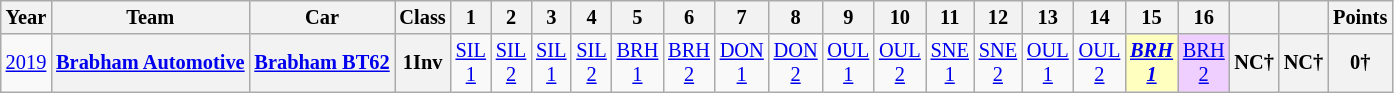<table class="wikitable" style="text-align:center; font-size:85%">
<tr>
<th>Year</th>
<th>Team</th>
<th>Car</th>
<th>Class</th>
<th>1</th>
<th>2</th>
<th>3</th>
<th>4</th>
<th>5</th>
<th>6</th>
<th>7</th>
<th>8</th>
<th>9</th>
<th>10</th>
<th>11</th>
<th>12</th>
<th>13</th>
<th>14</th>
<th>15</th>
<th>16</th>
<th></th>
<th></th>
<th>Points</th>
</tr>
<tr>
<td><a href='#'>2019</a></td>
<th nowrap><a href='#'>Brabham Automotive</a></th>
<th nowrap><a href='#'>Brabham BT62</a></th>
<th align=center><strong><span>1Inv</span></strong></th>
<td><a href='#'>SIL<br>1</a></td>
<td><a href='#'>SIL<br>2</a></td>
<td><a href='#'>SIL<br>1</a></td>
<td><a href='#'>SIL<br>2</a></td>
<td><a href='#'>BRH<br>1</a></td>
<td><a href='#'>BRH<br>2</a></td>
<td><a href='#'>DON<br>1</a></td>
<td><a href='#'>DON<br>2</a></td>
<td><a href='#'>OUL<br>1</a></td>
<td><a href='#'>OUL<br>2</a></td>
<td><a href='#'>SNE<br>1</a></td>
<td><a href='#'>SNE<br>2</a></td>
<td><a href='#'>OUL<br>1</a></td>
<td><a href='#'>OUL<br>2</a></td>
<td style="background:#FFFFBF;"><strong><em><a href='#'>BRH<br>1</a></em></strong><br></td>
<td style="background:#EFCFFF;"><a href='#'>BRH<br>2</a><br></td>
<th>NC†</th>
<th>NC†</th>
<th>0†</th>
</tr>
</table>
